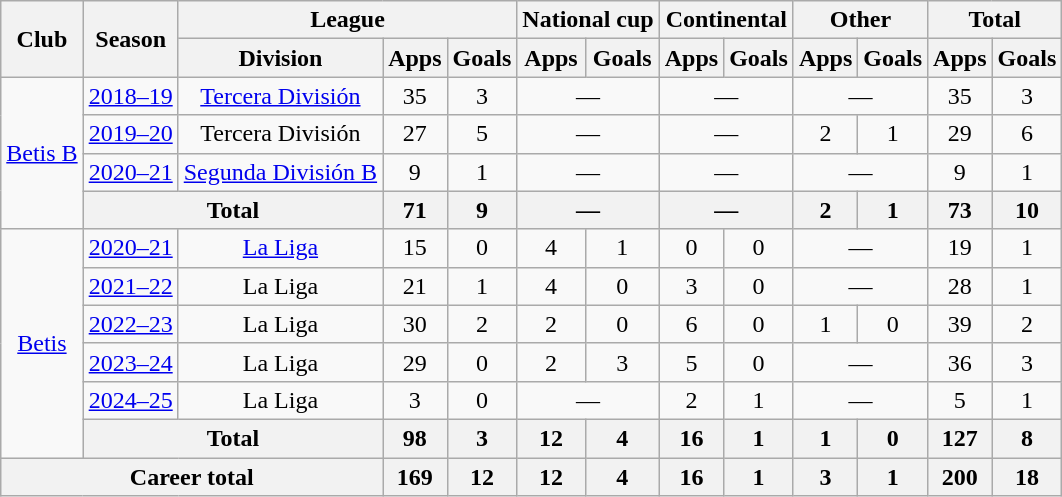<table class="wikitable" style="text-align:center">
<tr>
<th rowspan="2">Club</th>
<th rowspan="2">Season</th>
<th colspan="3">League</th>
<th colspan="2">National cup</th>
<th colspan="2">Continental</th>
<th colspan="2">Other</th>
<th colspan="2">Total</th>
</tr>
<tr>
<th>Division</th>
<th>Apps</th>
<th>Goals</th>
<th>Apps</th>
<th>Goals</th>
<th>Apps</th>
<th>Goals</th>
<th>Apps</th>
<th>Goals</th>
<th>Apps</th>
<th>Goals</th>
</tr>
<tr>
<td rowspan="4"><a href='#'>Betis B</a></td>
<td><a href='#'>2018–19</a></td>
<td><a href='#'>Tercera División</a></td>
<td>35</td>
<td>3</td>
<td colspan="2">—</td>
<td colspan="2">—</td>
<td colspan="2">—</td>
<td>35</td>
<td>3</td>
</tr>
<tr>
<td><a href='#'>2019–20</a></td>
<td>Tercera División</td>
<td>27</td>
<td>5</td>
<td colspan="2">—</td>
<td colspan="2">—</td>
<td>2</td>
<td>1</td>
<td>29</td>
<td>6</td>
</tr>
<tr>
<td><a href='#'>2020–21</a></td>
<td><a href='#'>Segunda División B</a></td>
<td>9</td>
<td>1</td>
<td colspan="2">—</td>
<td colspan="2">—</td>
<td colspan="2">—</td>
<td>9</td>
<td>1</td>
</tr>
<tr>
<th colspan="2">Total</th>
<th>71</th>
<th>9</th>
<th colspan="2">—</th>
<th colspan="2">—</th>
<th>2</th>
<th>1</th>
<th>73</th>
<th>10</th>
</tr>
<tr>
<td rowspan="6"><a href='#'>Betis</a></td>
<td><a href='#'>2020–21</a></td>
<td><a href='#'>La Liga</a></td>
<td>15</td>
<td>0</td>
<td>4</td>
<td>1</td>
<td>0</td>
<td>0</td>
<td colspan="2">—</td>
<td>19</td>
<td>1</td>
</tr>
<tr>
<td><a href='#'>2021–22</a></td>
<td>La Liga</td>
<td>21</td>
<td>1</td>
<td>4</td>
<td>0</td>
<td>3</td>
<td>0</td>
<td colspan="2">—</td>
<td>28</td>
<td>1</td>
</tr>
<tr>
<td><a href='#'>2022–23</a></td>
<td>La Liga</td>
<td>30</td>
<td>2</td>
<td>2</td>
<td>0</td>
<td>6</td>
<td>0</td>
<td>1</td>
<td>0</td>
<td>39</td>
<td>2</td>
</tr>
<tr>
<td><a href='#'>2023–24</a></td>
<td>La Liga</td>
<td>29</td>
<td>0</td>
<td>2</td>
<td>3</td>
<td>5</td>
<td>0</td>
<td colspan="2">—</td>
<td>36</td>
<td>3</td>
</tr>
<tr>
<td><a href='#'>2024–25</a></td>
<td>La Liga</td>
<td>3</td>
<td>0</td>
<td colspan="2">—</td>
<td>2</td>
<td>1</td>
<td colspan="2">—</td>
<td>5</td>
<td>1</td>
</tr>
<tr>
<th colspan="2">Total</th>
<th>98</th>
<th>3</th>
<th>12</th>
<th>4</th>
<th>16</th>
<th>1</th>
<th>1</th>
<th>0</th>
<th>127</th>
<th>8</th>
</tr>
<tr>
<th colspan="3">Career total</th>
<th>169</th>
<th>12</th>
<th>12</th>
<th>4</th>
<th>16</th>
<th>1</th>
<th>3</th>
<th>1</th>
<th>200</th>
<th>18</th>
</tr>
</table>
